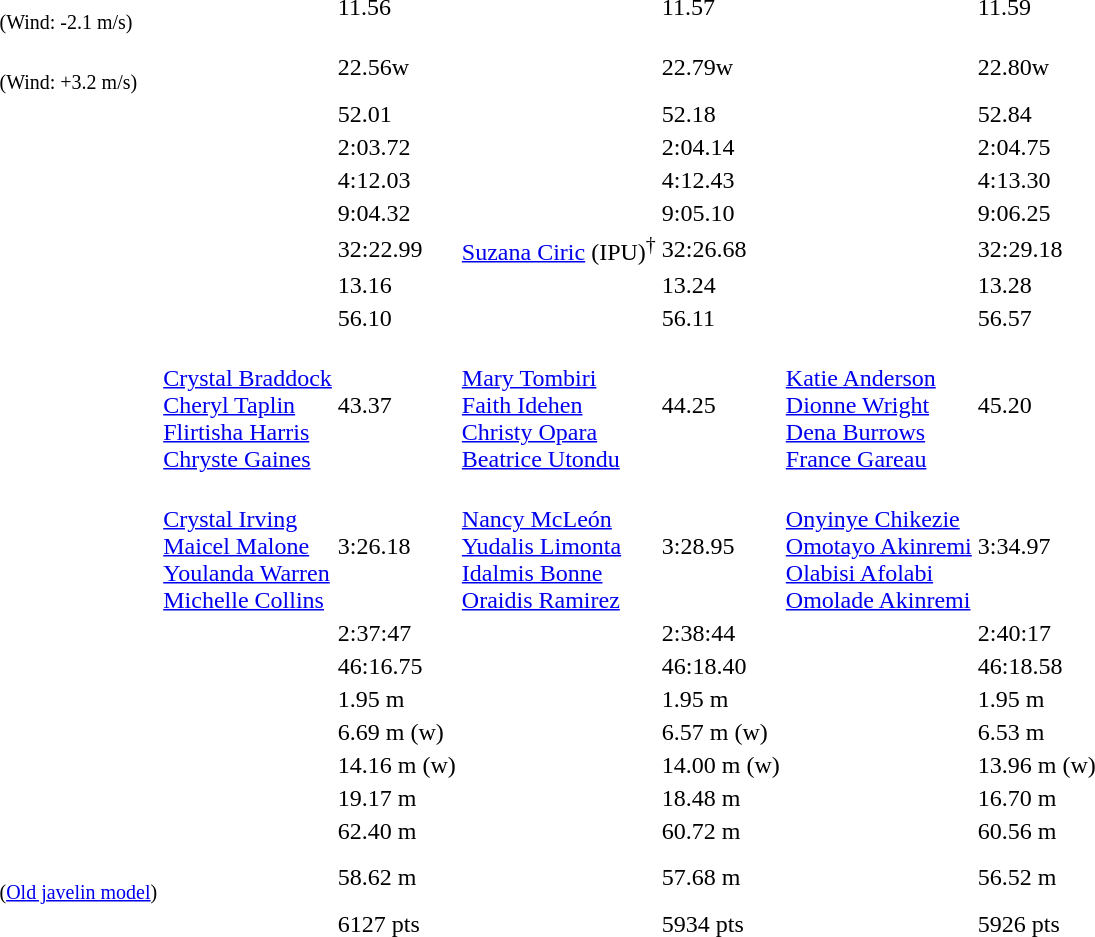<table>
<tr>
<td><br><small>(Wind: -2.1 m/s)</small></td>
<td></td>
<td>11.56</td>
<td></td>
<td>11.57</td>
<td></td>
<td>11.59</td>
</tr>
<tr>
<td><br><small>(Wind: +3.2 m/s)</small></td>
<td></td>
<td>22.56w</td>
<td></td>
<td>22.79w</td>
<td></td>
<td>22.80w</td>
</tr>
<tr>
<td></td>
<td></td>
<td>52.01</td>
<td></td>
<td>52.18</td>
<td></td>
<td>52.84</td>
</tr>
<tr>
<td></td>
<td></td>
<td>2:03.72</td>
<td></td>
<td>2:04.14</td>
<td></td>
<td>2:04.75</td>
</tr>
<tr>
<td></td>
<td></td>
<td>4:12.03</td>
<td></td>
<td>4:12.43</td>
<td></td>
<td>4:13.30</td>
</tr>
<tr>
<td></td>
<td></td>
<td>9:04.32</td>
<td></td>
<td>9:05.10</td>
<td></td>
<td>9:06.25</td>
</tr>
<tr>
<td></td>
<td></td>
<td>32:22.99</td>
<td><a href='#'>Suzana Ciric</a> (IPU)<sup>†</sup></td>
<td>32:26.68</td>
<td></td>
<td>32:29.18</td>
</tr>
<tr>
<td></td>
<td></td>
<td>13.16</td>
<td></td>
<td>13.24</td>
<td></td>
<td>13.28</td>
</tr>
<tr>
<td></td>
<td></td>
<td>56.10</td>
<td></td>
<td>56.11</td>
<td></td>
<td>56.57</td>
</tr>
<tr>
<td></td>
<td><br><a href='#'>Crystal Braddock</a><br><a href='#'>Cheryl Taplin</a><br><a href='#'>Flirtisha Harris</a><br><a href='#'>Chryste Gaines</a></td>
<td>43.37</td>
<td><br><a href='#'>Mary Tombiri</a><br><a href='#'>Faith Idehen</a><br><a href='#'>Christy Opara</a><br><a href='#'>Beatrice Utondu</a></td>
<td>44.25</td>
<td><br><a href='#'>Katie Anderson</a><br><a href='#'>Dionne Wright</a><br><a href='#'>Dena Burrows</a><br><a href='#'>France Gareau</a></td>
<td>45.20</td>
</tr>
<tr>
<td></td>
<td><br><a href='#'>Crystal Irving</a><br><a href='#'>Maicel Malone</a><br><a href='#'>Youlanda Warren</a><br><a href='#'>Michelle Collins</a></td>
<td>3:26.18</td>
<td><br><a href='#'>Nancy McLeón</a><br><a href='#'>Yudalis Limonta</a><br><a href='#'>Idalmis Bonne</a><br><a href='#'>Oraidis Ramirez</a></td>
<td>3:28.95</td>
<td><br><a href='#'>Onyinye Chikezie</a><br><a href='#'>Omotayo Akinremi</a><br><a href='#'>Olabisi Afolabi</a><br><a href='#'>Omolade Akinremi</a></td>
<td>3:34.97</td>
</tr>
<tr>
<td></td>
<td></td>
<td>2:37:47</td>
<td></td>
<td>2:38:44</td>
<td></td>
<td>2:40:17</td>
</tr>
<tr>
<td></td>
<td></td>
<td>46:16.75</td>
<td></td>
<td>46:18.40</td>
<td></td>
<td>46:18.58</td>
</tr>
<tr>
<td></td>
<td></td>
<td>1.95 m</td>
<td></td>
<td>1.95 m</td>
<td></td>
<td>1.95 m</td>
</tr>
<tr>
<td></td>
<td></td>
<td>6.69 m (w)</td>
<td></td>
<td>6.57 m (w)</td>
<td></td>
<td>6.53 m</td>
</tr>
<tr>
<td></td>
<td></td>
<td>14.16 m (w)</td>
<td></td>
<td>14.00 m (w)</td>
<td></td>
<td>13.96 m (w)</td>
</tr>
<tr>
<td></td>
<td></td>
<td>19.17 m</td>
<td></td>
<td>18.48 m</td>
<td></td>
<td>16.70 m</td>
</tr>
<tr>
<td></td>
<td></td>
<td>62.40 m</td>
<td></td>
<td>60.72 m</td>
<td></td>
<td>60.56 m</td>
</tr>
<tr>
<td><br><small>(<a href='#'>Old javelin model</a>)</small></td>
<td></td>
<td>58.62 m</td>
<td></td>
<td>57.68 m</td>
<td></td>
<td>56.52 m</td>
</tr>
<tr>
<td></td>
<td></td>
<td>6127 pts</td>
<td></td>
<td>5934 pts</td>
<td></td>
<td>5926 pts</td>
</tr>
</table>
